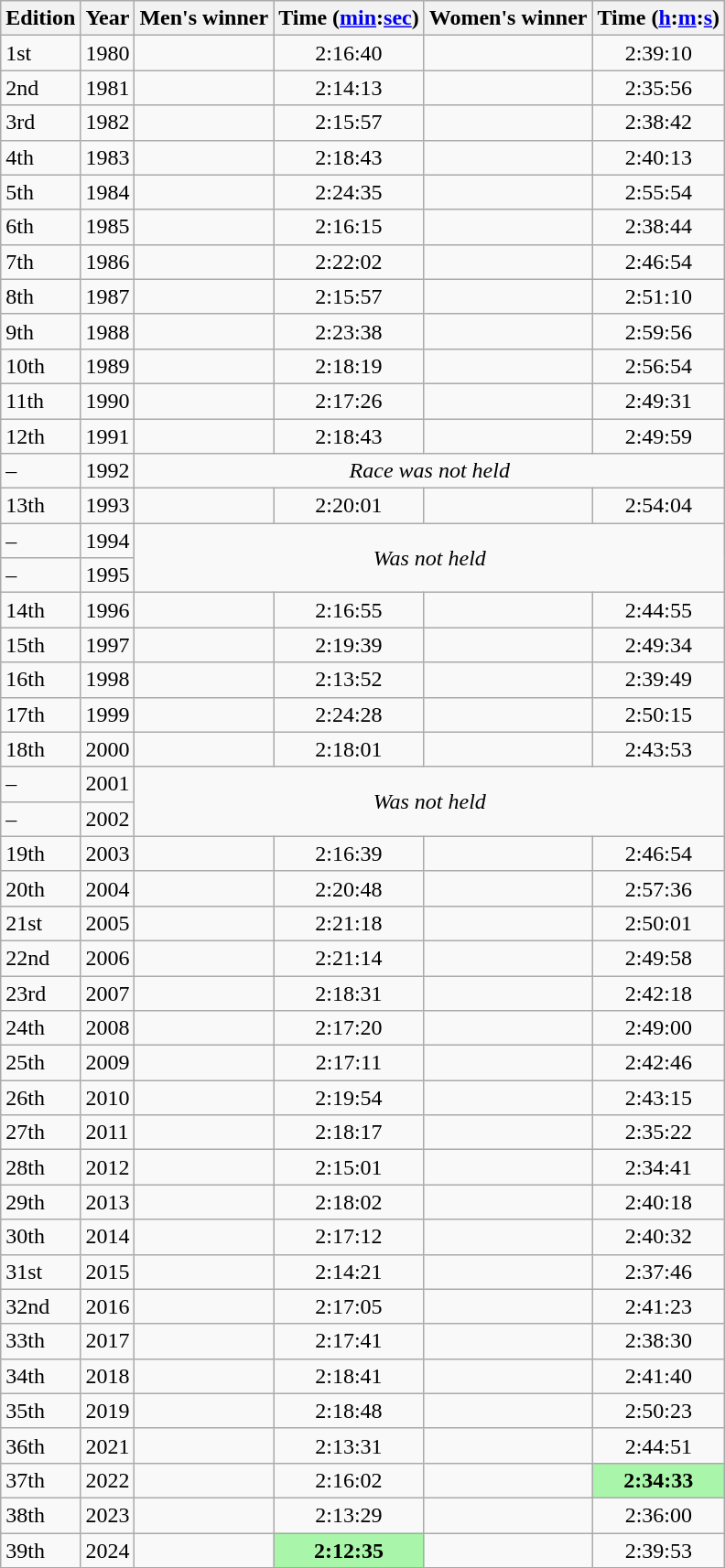<table class="wikitable">
<tr>
<th>Edition</th>
<th>Year</th>
<th>Men's winner</th>
<th>Time (<a href='#'>min</a>:<a href='#'>sec</a>)</th>
<th>Women's winner</th>
<th>Time  (<a href='#'>h</a>:<a href='#'>m</a>:<a href='#'>s</a>)</th>
</tr>
<tr>
<td>1st</td>
<td>1980</td>
<td></td>
<td align=center>2:16:40</td>
<td></td>
<td align=center>2:39:10</td>
</tr>
<tr>
<td>2nd</td>
<td>1981</td>
<td></td>
<td align=center>2:14:13</td>
<td></td>
<td align=center>2:35:56</td>
</tr>
<tr>
<td>3rd</td>
<td>1982</td>
<td></td>
<td align=center>2:15:57</td>
<td></td>
<td align=center>2:38:42</td>
</tr>
<tr>
<td>4th</td>
<td>1983</td>
<td></td>
<td align=center>2:18:43</td>
<td></td>
<td align=center>2:40:13</td>
</tr>
<tr>
<td>5th</td>
<td>1984</td>
<td></td>
<td align=center>2:24:35</td>
<td></td>
<td align=center>2:55:54</td>
</tr>
<tr>
<td>6th</td>
<td>1985</td>
<td></td>
<td align=center>2:16:15</td>
<td></td>
<td align=center>2:38:44</td>
</tr>
<tr>
<td>7th</td>
<td>1986</td>
<td></td>
<td align=center>2:22:02</td>
<td></td>
<td align=center>2:46:54</td>
</tr>
<tr>
<td>8th</td>
<td>1987</td>
<td></td>
<td align=center>2:15:57</td>
<td></td>
<td align=center>2:51:10</td>
</tr>
<tr>
<td>9th</td>
<td>1988</td>
<td></td>
<td align=center>2:23:38</td>
<td></td>
<td align=center>2:59:56</td>
</tr>
<tr>
<td>10th</td>
<td>1989</td>
<td></td>
<td align=center>2:18:19</td>
<td></td>
<td align=center>2:56:54</td>
</tr>
<tr>
<td>11th</td>
<td>1990</td>
<td></td>
<td align=center>2:17:26</td>
<td></td>
<td align=center>2:49:31</td>
</tr>
<tr>
<td>12th</td>
<td>1991</td>
<td></td>
<td align=center>2:18:43</td>
<td></td>
<td align=center>2:49:59</td>
</tr>
<tr>
<td>–</td>
<td>1992</td>
<td align=center colspan=6><em>Race was not held</em></td>
</tr>
<tr>
<td>13th</td>
<td>1993</td>
<td></td>
<td align=center>2:20:01</td>
<td></td>
<td align=center>2:54:04</td>
</tr>
<tr>
<td>–</td>
<td>1994</td>
<td align=center rowspan=2 colspan=6><em>Was not held</em></td>
</tr>
<tr>
<td>–</td>
<td>1995</td>
</tr>
<tr>
<td>14th</td>
<td>1996</td>
<td></td>
<td align=center>2:16:55</td>
<td></td>
<td align=center>2:44:55</td>
</tr>
<tr>
<td>15th</td>
<td>1997</td>
<td></td>
<td align=center>2:19:39</td>
<td></td>
<td align=center>2:49:34</td>
</tr>
<tr>
<td>16th</td>
<td>1998</td>
<td></td>
<td align=center>2:13:52</td>
<td></td>
<td align=center>2:39:49</td>
</tr>
<tr>
<td>17th</td>
<td>1999</td>
<td></td>
<td align=center>2:24:28</td>
<td></td>
<td align=center>2:50:15</td>
</tr>
<tr>
<td>18th</td>
<td>2000</td>
<td></td>
<td align=center>2:18:01</td>
<td></td>
<td align=center>2:43:53</td>
</tr>
<tr>
<td>–</td>
<td>2001</td>
<td align=center rowspan=2 colspan=6><em>Was not held</em></td>
</tr>
<tr>
<td>–</td>
<td>2002</td>
</tr>
<tr>
<td>19th</td>
<td>2003</td>
<td></td>
<td align=center>2:16:39</td>
<td></td>
<td align=center>2:46:54</td>
</tr>
<tr>
<td>20th</td>
<td>2004</td>
<td></td>
<td align=center>2:20:48</td>
<td></td>
<td align=center>2:57:36</td>
</tr>
<tr>
<td>21st</td>
<td>2005</td>
<td></td>
<td align=center>2:21:18</td>
<td></td>
<td align=center>2:50:01</td>
</tr>
<tr>
<td>22nd</td>
<td>2006</td>
<td></td>
<td align=center>2:21:14</td>
<td></td>
<td align=center>2:49:58</td>
</tr>
<tr>
<td>23rd</td>
<td>2007</td>
<td></td>
<td align=center>2:18:31</td>
<td></td>
<td align=center>2:42:18</td>
</tr>
<tr>
<td>24th</td>
<td>2008</td>
<td></td>
<td align=center>2:17:20</td>
<td></td>
<td align=center>2:49:00</td>
</tr>
<tr>
<td>25th</td>
<td>2009</td>
<td></td>
<td align=center>2:17:11</td>
<td></td>
<td align=center>2:42:46</td>
</tr>
<tr>
<td>26th</td>
<td>2010</td>
<td></td>
<td align=center>2:19:54</td>
<td></td>
<td align=center>2:43:15</td>
</tr>
<tr>
<td>27th</td>
<td>2011</td>
<td></td>
<td align=center>2:18:17</td>
<td></td>
<td align=center>2:35:22</td>
</tr>
<tr>
<td>28th</td>
<td>2012</td>
<td></td>
<td align=center>2:15:01</td>
<td></td>
<td align=center>2:34:41</td>
</tr>
<tr>
<td>29th</td>
<td>2013</td>
<td></td>
<td align=center>2:18:02</td>
<td></td>
<td align=center>2:40:18</td>
</tr>
<tr>
<td>30th</td>
<td>2014</td>
<td></td>
<td align=center>2:17:12</td>
<td></td>
<td align=center>2:40:32</td>
</tr>
<tr>
<td>31st</td>
<td>2015</td>
<td></td>
<td align=center>2:14:21</td>
<td></td>
<td align=center>2:37:46</td>
</tr>
<tr>
<td>32nd</td>
<td>2016</td>
<td></td>
<td align=center>2:17:05</td>
<td></td>
<td align=center>2:41:23</td>
</tr>
<tr>
<td>33th</td>
<td>2017</td>
<td></td>
<td align=center>2:17:41</td>
<td></td>
<td align=center>2:38:30</td>
</tr>
<tr>
<td>34th</td>
<td>2018</td>
<td></td>
<td align=center>2:18:41</td>
<td></td>
<td align=center>2:41:40</td>
</tr>
<tr>
<td>35th</td>
<td>2019</td>
<td></td>
<td align=center>2:18:48</td>
<td></td>
<td align=center>2:50:23</td>
</tr>
<tr>
<td>36th</td>
<td>2021</td>
<td></td>
<td align=center>2:13:31</td>
<td></td>
<td align=center>2:44:51</td>
</tr>
<tr>
<td>37th</td>
<td>2022</td>
<td></td>
<td align=center>2:16:02</td>
<td></td>
<td align=center style="background:#A9F5A9"><strong>2:34:33</strong></td>
</tr>
<tr>
<td>38th</td>
<td>2023</td>
<td></td>
<td align=center>2:13:29</td>
<td></td>
<td align=center>2:36:00</td>
</tr>
<tr>
<td>39th</td>
<td>2024</td>
<td></td>
<td align=center style="background:#A9F5A9"><strong>2:12:35</strong></td>
<td></td>
<td align=center>2:39:53</td>
</tr>
</table>
